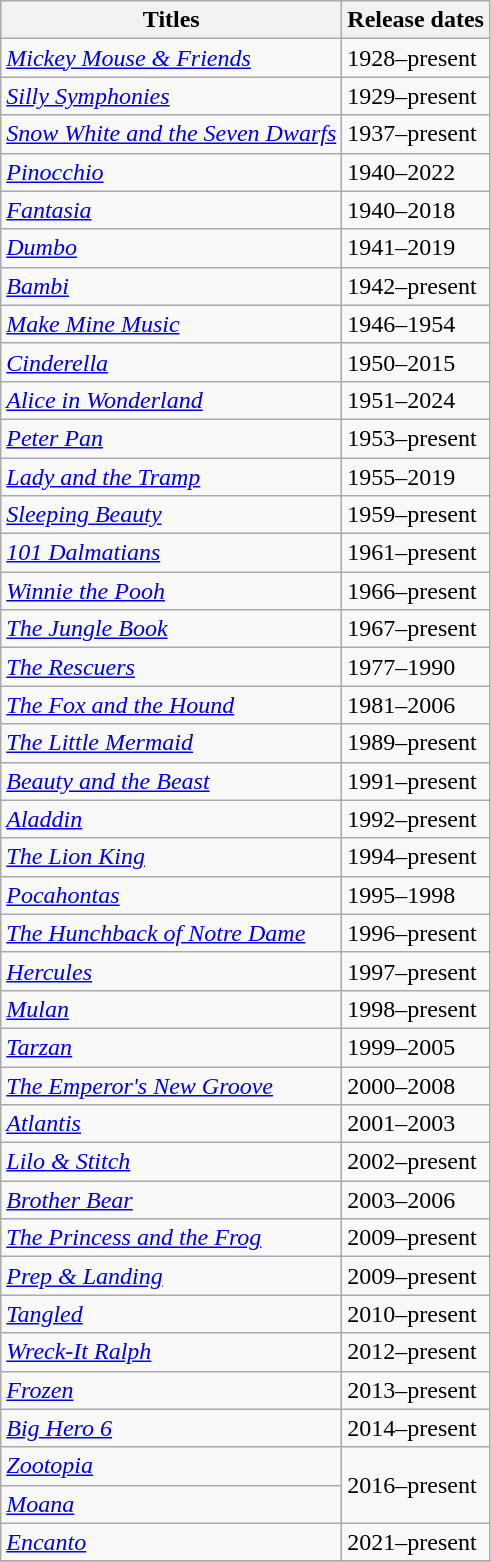<table class="wikitable mw-collapsible" sortable>
<tr>
<th>Titles</th>
<th>Release dates</th>
</tr>
<tr>
<td><em><a href='#'>Mickey Mouse & Friends</a></em></td>
<td>1928–present</td>
</tr>
<tr>
<td><em><a href='#'>Silly Symphonies</a></em></td>
<td>1929–present</td>
</tr>
<tr>
<td><em><a href='#'>Snow White and the Seven Dwarfs</a></em></td>
<td>1937–present</td>
</tr>
<tr>
<td><em><a href='#'>Pinocchio</a></em></td>
<td>1940–2022</td>
</tr>
<tr>
<td><em><a href='#'>Fantasia</a></em></td>
<td>1940–2018</td>
</tr>
<tr>
<td><em><a href='#'>Dumbo</a></em></td>
<td>1941–2019</td>
</tr>
<tr>
<td><em><a href='#'>Bambi</a></em></td>
<td>1942–present</td>
</tr>
<tr>
<td><em><a href='#'>Make Mine Music</a></em></td>
<td>1946–1954</td>
</tr>
<tr>
<td><em><a href='#'>Cinderella</a></em></td>
<td>1950–2015</td>
</tr>
<tr>
<td><em><a href='#'>Alice in Wonderland</a></em></td>
<td>1951–2024</td>
</tr>
<tr>
<td><em><a href='#'>Peter Pan</a></em></td>
<td>1953–present</td>
</tr>
<tr>
<td><em><a href='#'>Lady and the Tramp</a></em></td>
<td>1955–2019</td>
</tr>
<tr>
<td><em><a href='#'>Sleeping Beauty</a></em></td>
<td>1959–present</td>
</tr>
<tr>
<td><em><a href='#'>101 Dalmatians</a></em></td>
<td>1961–present</td>
</tr>
<tr>
<td><em><a href='#'>Winnie the Pooh</a></em></td>
<td>1966–present</td>
</tr>
<tr>
<td><em><a href='#'>The Jungle Book</a></em></td>
<td>1967–present</td>
</tr>
<tr>
<td><em><a href='#'>The Rescuers</a></em></td>
<td>1977–1990</td>
</tr>
<tr>
<td><em><a href='#'>The Fox and the Hound</a></em></td>
<td>1981–2006</td>
</tr>
<tr>
<td><em><a href='#'>The Little Mermaid</a></em></td>
<td>1989–present</td>
</tr>
<tr>
<td><em><a href='#'>Beauty and the Beast</a></em></td>
<td>1991–present</td>
</tr>
<tr>
<td><em><a href='#'>Aladdin</a></em></td>
<td>1992–present</td>
</tr>
<tr>
<td><em><a href='#'>The Lion King</a></em></td>
<td>1994–present</td>
</tr>
<tr>
<td><em><a href='#'>Pocahontas</a></em></td>
<td>1995–1998</td>
</tr>
<tr>
<td><em><a href='#'>The Hunchback of Notre Dame</a></em></td>
<td>1996–present</td>
</tr>
<tr>
<td><em><a href='#'>Hercules</a></em></td>
<td>1997–present</td>
</tr>
<tr>
<td><em><a href='#'>Mulan</a></em></td>
<td>1998–present</td>
</tr>
<tr>
<td><em><a href='#'>Tarzan</a></em></td>
<td>1999–2005</td>
</tr>
<tr>
<td><em><a href='#'>The Emperor's New Groove</a></em></td>
<td>2000–2008</td>
</tr>
<tr>
<td><em><a href='#'>Atlantis</a></em></td>
<td>2001–2003</td>
</tr>
<tr>
<td><em><a href='#'>Lilo & Stitch</a></em></td>
<td>2002–present</td>
</tr>
<tr>
<td><em><a href='#'>Brother Bear</a></em></td>
<td>2003–2006</td>
</tr>
<tr>
<td><em><a href='#'>The Princess and the Frog</a></em></td>
<td>2009–present</td>
</tr>
<tr>
<td><em><a href='#'>Prep & Landing</a></em></td>
<td>2009–present</td>
</tr>
<tr>
<td><em><a href='#'>Tangled</a></em></td>
<td>2010–present</td>
</tr>
<tr>
<td><em><a href='#'>Wreck-It Ralph</a></em></td>
<td>2012–present</td>
</tr>
<tr>
<td><em><a href='#'>Frozen</a></em></td>
<td>2013–present</td>
</tr>
<tr>
<td><em><a href='#'>Big Hero 6</a></em></td>
<td>2014–present</td>
</tr>
<tr>
<td><em><a href='#'>Zootopia</a></em></td>
<td rowspan=2>2016–present</td>
</tr>
<tr>
<td><em><a href='#'>Moana</a></em></td>
</tr>
<tr>
<td><em><a href='#'>Encanto</a></em></td>
<td>2021–present</td>
</tr>
<tr>
</tr>
</table>
